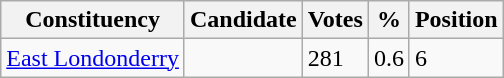<table class="wikitable sortable">
<tr>
<th>Constituency</th>
<th>Candidate</th>
<th>Votes</th>
<th>%</th>
<th>Position</th>
</tr>
<tr>
<td><a href='#'>East Londonderry</a></td>
<td></td>
<td>281</td>
<td>0.6</td>
<td>6</td>
</tr>
</table>
